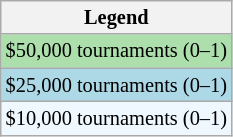<table class=wikitable style="font-size:85%">
<tr>
<th>Legend</th>
</tr>
<tr style="background:#addfad;">
<td>$50,000 tournaments (0–1)</td>
</tr>
<tr style="background:lightblue;">
<td>$25,000 tournaments (0–1)</td>
</tr>
<tr style="background:#f0f8ff;">
<td>$10,000 tournaments (0–1)</td>
</tr>
</table>
